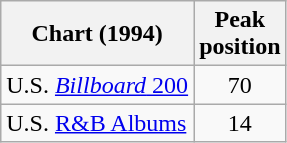<table class="wikitable">
<tr>
<th align="left">Chart (1994)</th>
<th style="text-align:center;">Peak<br>position</th>
</tr>
<tr>
<td align="left">U.S. <a href='#'><em>Billboard</em> 200</a></td>
<td style="text-align:center;">70</td>
</tr>
<tr>
<td align="left">U.S. <a href='#'>R&B Albums</a></td>
<td style="text-align:center;">14</td>
</tr>
</table>
